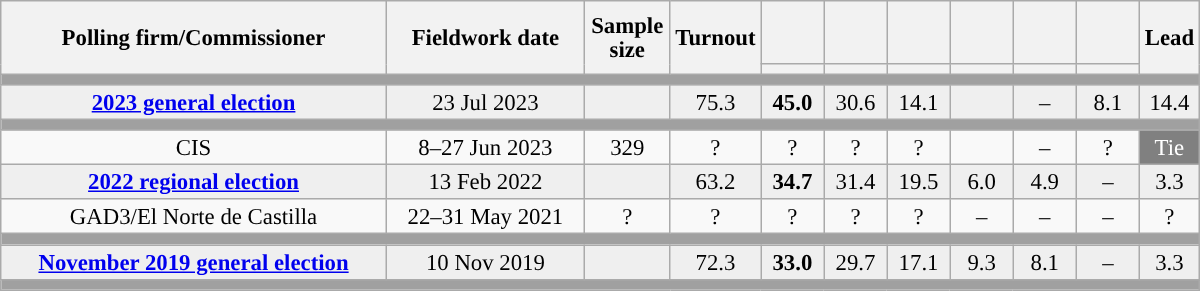<table class="wikitable collapsible collapsed" style="text-align:center; font-size:95%; line-height:16px;">
<tr style="height:42px;">
<th style="width:250px;" rowspan="2">Polling firm/Commissioner</th>
<th style="width:125px;" rowspan="2">Fieldwork date</th>
<th style="width:50px;" rowspan="2">Sample size</th>
<th style="width:45px;" rowspan="2">Turnout</th>
<th style="width:35px;"></th>
<th style="width:35px;"></th>
<th style="width:35px;"></th>
<th style="width:35px;"></th>
<th style="width:35px;"></th>
<th style="width:35px;"></th>
<th style="width:30px;" rowspan="2">Lead</th>
</tr>
<tr>
<th style="color:inherit;background:"></th>
<th style="color:inherit;background:"></th>
<th style="color:inherit;background:"></th>
<th style="color:inherit;background:"></th>
<th style="color:inherit;background:"></th>
<th style="color:inherit;background:"></th>
</tr>
<tr>
<td colspan="11" style="background:#A0A0A0"></td>
</tr>
<tr style="background:#EFEFEF;">
<td><strong><a href='#'>2023 general election</a></strong></td>
<td>23 Jul 2023</td>
<td></td>
<td>75.3</td>
<td><strong>45.0</strong><br></td>
<td>30.6<br></td>
<td>14.1<br></td>
<td></td>
<td>–</td>
<td>8.1<br></td>
<td style="background:">14.4</td>
</tr>
<tr>
<td colspan="11" style="background:#A0A0A0"></td>
</tr>
<tr>
<td>CIS</td>
<td>8–27 Jun 2023</td>
<td>329</td>
<td>?</td>
<td>?<br></td>
<td>?<br></td>
<td>?<br></td>
<td></td>
<td>–</td>
<td>?<br></td>
<td style="background:gray; color:white;">Tie</td>
</tr>
<tr style="background:#EFEFEF;">
<td><strong><a href='#'>2022 regional election</a></strong></td>
<td>13 Feb 2022</td>
<td></td>
<td>63.2</td>
<td><strong>34.7</strong><br></td>
<td>31.4<br></td>
<td>19.5<br></td>
<td>6.0<br></td>
<td>4.9<br></td>
<td>–</td>
<td style="background:">3.3</td>
</tr>
<tr>
<td>GAD3/El Norte de Castilla</td>
<td>22–31 May 2021</td>
<td>?</td>
<td>?</td>
<td>?<br></td>
<td>?<br></td>
<td>?<br></td>
<td>–</td>
<td>–</td>
<td>–</td>
<td style="background:">?</td>
</tr>
<tr>
<td colspan="11" style="background:#A0A0A0"></td>
</tr>
<tr style="background:#EFEFEF;">
<td><strong><a href='#'>November 2019 general election</a></strong></td>
<td>10 Nov 2019</td>
<td></td>
<td>72.3</td>
<td><strong>33.0</strong><br></td>
<td>29.7<br></td>
<td>17.1<br></td>
<td>9.3<br></td>
<td>8.1<br></td>
<td>–</td>
<td style="background:">3.3</td>
</tr>
<tr>
<td colspan="11" style="background:#A0A0A0"></td>
</tr>
</table>
